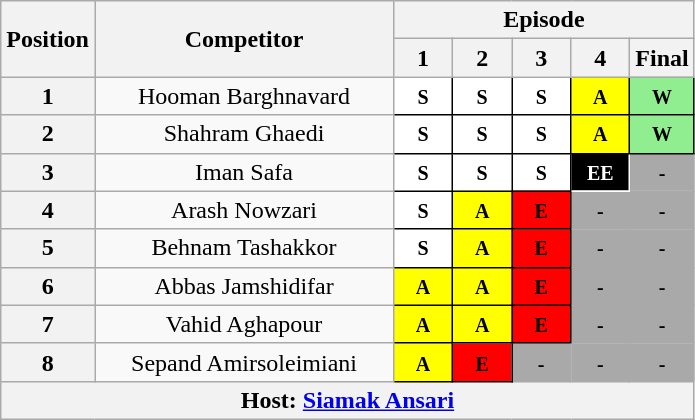<table class="wikitable sortable" style="text-align:center; witdh=19em">
<tr>
<th rowspan=2 style="width: 2em;">Position</th>
<th rowspan=2 style="width: 12em;">Competitor</th>
<th colspan="5">Episode</th>
</tr>
<tr>
<th style="width: 2em;">1</th>
<th style="width: 2em;">2</th>
<th style="width: 2em;">3</th>
<th style="width: 2em;">4</th>
<th style="width: 2em;">Final</th>
</tr>
<tr>
<th>1</th>
<td>Hooman Barghnavard</td>
<td style="background-color:white; color:black; border:1px solid;"><small><strong>S</strong></small></td>
<td style="background-color:white; color:black; border:1px solid;"><small><strong>S</strong></small></td>
<td style="background-color:white; color:black; border:1px solid;"><small><strong>S</strong></small></td>
<td style="background-color:yellow; color:black; border:1px solid;"><small><strong>A</strong></small></td>
<td style="background-color:lightgreen; color:black; border:1px solid;"><small><strong>W</strong></small></td>
</tr>
<tr>
<th>2</th>
<td>Shahram Ghaedi</td>
<td style="background-color:white; color:black; border:1px solid;"><small><strong>S</strong></small></td>
<td style="background-color:white; color:black; border:1px solid;"><small><strong>S</strong></small></td>
<td style="background-color:white; color:black; border:1px solid;"><small><strong>S</strong></small></td>
<td style="background-color:yellow; color:black; border:1px solid;"><small><strong>A</strong></small></td>
<td style="background-color:lightgreen; color:black; border:1px solid;"><small><strong>W</strong></small></td>
</tr>
<tr>
<th>3</th>
<td>Iman Safa</td>
<td style="background-color:white; color:black; border:1px solid;"><small><strong>S</strong></small></td>
<td style="background-color:white; color:black; border:1px solid;"><small><strong>S</strong></small></td>
<td style="background-color:white; color:black; border:1px solid;"><small><strong>S</strong></small></td>
<td style="background-color:black; color:white; border:1px solid;"><small><strong>EE</strong></small></td>
<td bgcolor="darkgray"><small><strong>-</strong></small></td>
</tr>
<tr>
<th>4</th>
<td>Arash Nowzari</td>
<td style="background-color:white; color:black; border:1px solid;"><small><strong>S</strong></small></td>
<td style="background-color:yellow; color:black; border:1px solid;"><small><strong>A</strong></small></td>
<td style="background-color:red; color:black; border:1px solid;"><small><strong>E</strong></small></td>
<td bgcolor="darkgray"><small><strong>-</strong></small></td>
<td bgcolor="darkgray"><small><strong>-</strong></small></td>
</tr>
<tr>
<th>5</th>
<td>Behnam Tashakkor</td>
<td style="background-color:white; color:black; border:1px solid;"><small><strong>S</strong></small></td>
<td style="background-color:yellow; color:black; border:1px solid;"><small><strong>A</strong></small></td>
<td style="background-color:red; color:black; border:1px solid;"><small><strong>E</strong></small></td>
<td bgcolor="darkgray"><small><strong>-</strong></small></td>
<td bgcolor="darkgray"><small><strong>-</strong></small></td>
</tr>
<tr>
<th>6</th>
<td>Abbas Jamshidifar</td>
<td style="background-color:yellow; color:black; border:1px solid;"><small><strong>A</strong></small></td>
<td style="background-color:yellow; color:black; border:1px solid;"><small><strong>A</strong></small></td>
<td style="background-color:red; color:black; border:1px solid;"><small><strong>E</strong></small></td>
<td bgcolor="darkgray"><small><strong>-</strong></small></td>
<td bgcolor="darkgray"><small><strong>-</strong></small></td>
</tr>
<tr>
<th>7</th>
<td>Vahid Aghapour</td>
<td style="background-color:yellow; color:black; border:1px solid;"><small><strong>A</strong></small></td>
<td style="background-color:yellow; color:black; border:1px solid;"><small><strong>A</strong></small></td>
<td style="background-color:red; color:black; border:1px solid;"><small><strong>E</strong></small></td>
<td bgcolor="darkgray"><small><strong>-</strong></small></td>
<td bgcolor="darkgray"><small><strong>-</strong></small></td>
</tr>
<tr>
<th>8</th>
<td>Sepand Amirsoleimiani</td>
<td style="background-color:yellow; color:black; border:1px solid;"><small><strong>A</strong></small></td>
<td style="background-color:red; color:black; border:1px solid;"><small><strong>E</strong></small></td>
<td bgcolor="darkgray"><small><strong>-</strong></small></td>
<td bgcolor="darkgray"><small><strong>-</strong></small></td>
<td bgcolor="darkgray"><small><strong>-</strong></small></td>
</tr>
<tr>
<th colspan="7">Host: <a href='#'>Siamak Ansari</a></th>
</tr>
</table>
